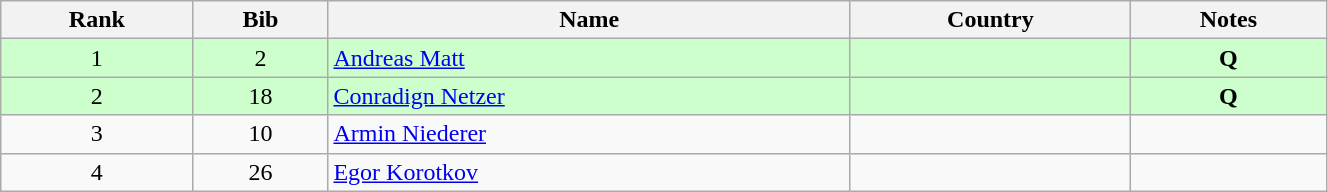<table class="wikitable" style="text-align:center;" width=70%>
<tr>
<th>Rank</th>
<th>Bib</th>
<th>Name</th>
<th>Country</th>
<th>Notes</th>
</tr>
<tr bgcolor="#ccffcc">
<td>1</td>
<td>2</td>
<td align=left><a href='#'>Andreas Matt</a></td>
<td align=left></td>
<td><strong>Q</strong></td>
</tr>
<tr bgcolor="#ccffcc">
<td>2</td>
<td>18</td>
<td align=left><a href='#'>Conradign Netzer</a></td>
<td align=left></td>
<td><strong>Q</strong></td>
</tr>
<tr>
<td>3</td>
<td>10</td>
<td align=left><a href='#'>Armin Niederer</a></td>
<td align=left></td>
<td></td>
</tr>
<tr>
<td>4</td>
<td>26</td>
<td align=left><a href='#'>Egor Korotkov</a></td>
<td align=left></td>
<td></td>
</tr>
</table>
